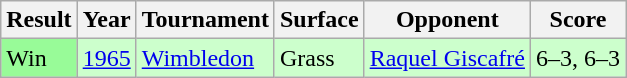<table class="sortable wikitable">
<tr>
<th>Result</th>
<th>Year</th>
<th>Tournament</th>
<th>Surface</th>
<th>Opponent</th>
<th class="unsortable">Score</th>
</tr>
<tr style="background:#ccffcc;">
<td bgcolor=98fb98>Win</td>
<td><a href='#'>1965</a></td>
<td><a href='#'>Wimbledon</a></td>
<td>Grass</td>
<td> <a href='#'>Raquel Giscafré</a></td>
<td>6–3, 6–3</td>
</tr>
</table>
